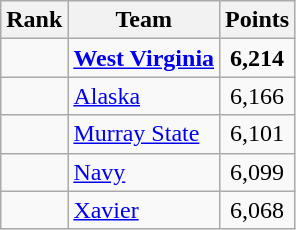<table class="wikitable sortable" style="text-align:center">
<tr>
<th>Rank</th>
<th>Team</th>
<th>Points</th>
</tr>
<tr>
<td></td>
<td align=left><strong><a href='#'>West Virginia</a></strong></td>
<td><strong>6,214</strong></td>
</tr>
<tr>
<td></td>
<td align=left><a href='#'>Alaska</a></td>
<td>6,166</td>
</tr>
<tr>
<td></td>
<td align=left><a href='#'>Murray State</a></td>
<td>6,101</td>
</tr>
<tr>
<td></td>
<td align=left><a href='#'>Navy</a></td>
<td>6,099</td>
</tr>
<tr>
<td></td>
<td align=left><a href='#'>Xavier</a></td>
<td>6,068</td>
</tr>
</table>
